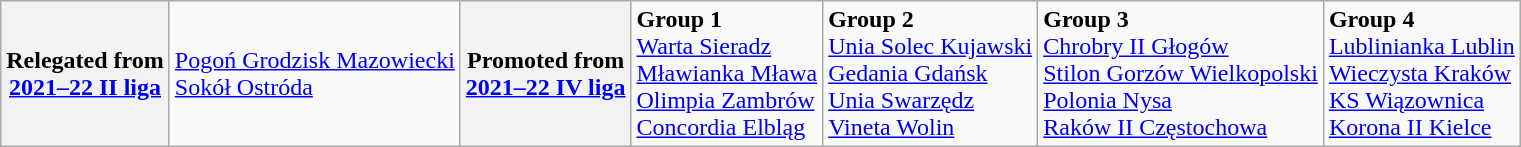<table class="wikitable">
<tr>
<th>Relegated from<br><a href='#'>2021–22 II liga</a></th>
<td> <a href='#'>Pogoń Grodzisk Mazowiecki</a><br> <a href='#'>Sokół Ostróda</a></td>
<th>Promoted from<br><a href='#'>2021–22 IV liga</a></th>
<td><strong>Group 1</strong><br> <a href='#'>Warta Sieradz</a><br> <a href='#'>Mławianka Mława</a><br> <a href='#'>Olimpia Zambrów</a><br> <a href='#'>Concordia Elbląg</a></td>
<td><strong>Group 2</strong><br> <a href='#'>Unia Solec Kujawski</a><br> <a href='#'>Gedania Gdańsk</a><br> <a href='#'>Unia Swarzędz</a><br> <a href='#'>Vineta Wolin</a></td>
<td><strong>Group 3</strong><br> <a href='#'>Chrobry II Głogów</a><br> <a href='#'>Stilon Gorzów Wielkopolski</a><br> <a href='#'>Polonia Nysa</a><br> <a href='#'>Raków II Częstochowa</a></td>
<td><strong>Group 4</strong><br><a href='#'>Lublinianka Lublin</a><br> <a href='#'>Wieczysta Kraków</a><br> <a href='#'>KS Wiązownica</a><br> <a href='#'>Korona II Kielce</a></td>
</tr>
</table>
